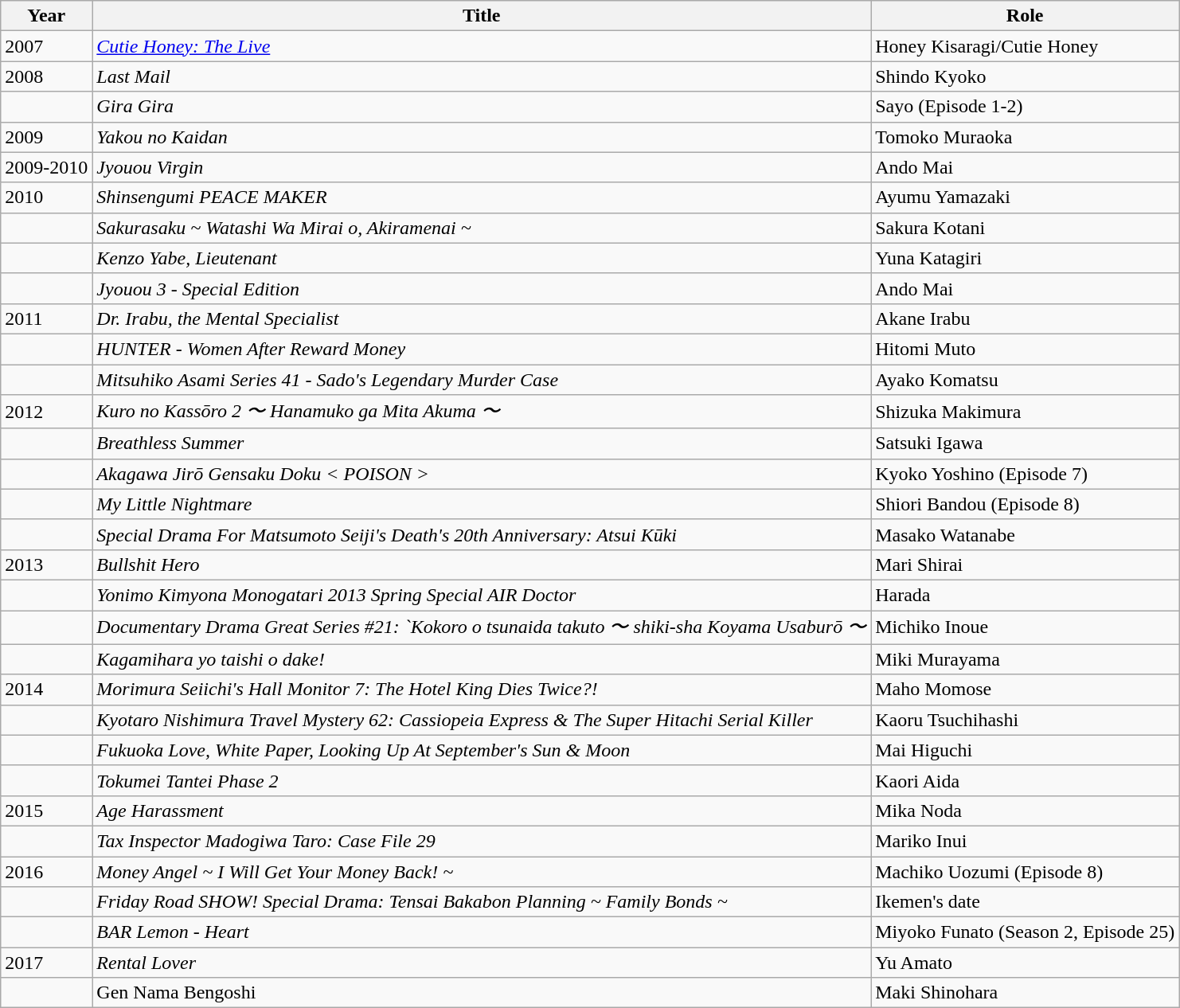<table class="wikitable">
<tr>
<th>Year</th>
<th>Title</th>
<th>Role</th>
</tr>
<tr>
<td>2007</td>
<td><em><a href='#'>Cutie Honey: The Live</a></em></td>
<td>Honey Kisaragi/Cutie Honey</td>
</tr>
<tr>
<td>2008</td>
<td><em>Last Mail</em></td>
<td>Shindo Kyoko</td>
</tr>
<tr>
<td></td>
<td><em>Gira Gira</em></td>
<td>Sayo (Episode 1-2)</td>
</tr>
<tr>
<td>2009</td>
<td><em>Yakou no Kaidan</em></td>
<td>Tomoko Muraoka</td>
</tr>
<tr>
<td>2009-2010</td>
<td><em>Jyouou Virgin</em></td>
<td>Ando Mai</td>
</tr>
<tr>
<td>2010</td>
<td><em>Shinsengumi PEACE MAKER</em></td>
<td>Ayumu Yamazaki</td>
</tr>
<tr>
<td></td>
<td><em>Sakurasaku ~ Watashi Wa Mirai o, Akiramenai ~</em></td>
<td>Sakura Kotani</td>
</tr>
<tr>
<td></td>
<td><em>Kenzo Yabe, Lieutenant</em></td>
<td>Yuna Katagiri</td>
</tr>
<tr>
<td></td>
<td><em>Jyouou 3 - Special Edition</em></td>
<td>Ando Mai</td>
</tr>
<tr>
<td>2011</td>
<td><em>Dr. Irabu, the Mental Specialist</em></td>
<td>Akane Irabu</td>
</tr>
<tr>
<td></td>
<td><em>HUNTER - Women After Reward Money</em></td>
<td>Hitomi Muto</td>
</tr>
<tr>
<td></td>
<td><em>Mitsuhiko Asami Series 41 - Sado's Legendary Murder Case</em></td>
<td>Ayako Komatsu</td>
</tr>
<tr>
<td>2012</td>
<td><em>Kuro no Kassōro 2 〜 Hanamuko ga Mita Akuma 〜</em></td>
<td>Shizuka Makimura</td>
</tr>
<tr>
<td></td>
<td><em>Breathless Summer</em></td>
<td>Satsuki Igawa</td>
</tr>
<tr>
<td></td>
<td><em>Akagawa Jirō Gensaku Doku < POISON ></em></td>
<td>Kyoko Yoshino (Episode 7)</td>
</tr>
<tr>
<td></td>
<td><em>My Little Nightmare</em></td>
<td>Shiori Bandou (Episode 8)</td>
</tr>
<tr>
<td></td>
<td><em>Special Drama For Matsumoto Seiji's Death's 20th Anniversary: Atsui Kūki</em></td>
<td>Masako Watanabe</td>
</tr>
<tr>
<td>2013</td>
<td><em>Bullshit Hero</em></td>
<td>Mari Shirai</td>
</tr>
<tr>
<td></td>
<td><em>Yonimo Kimyona Monogatari 2013 Spring Special AIR Doctor</em></td>
<td>Harada</td>
</tr>
<tr>
<td></td>
<td><em>Documentary Drama Great Series #21: `Kokoro o tsunaida takuto 〜 shiki-sha Koyama Usaburō 〜</em></td>
<td>Michiko Inoue</td>
</tr>
<tr>
<td></td>
<td><em>Kagamihara yo taishi o dake!</em></td>
<td>Miki Murayama</td>
</tr>
<tr>
<td>2014</td>
<td><em>Morimura Seiichi's Hall Monitor 7: The Hotel King Dies Twice?!</em></td>
<td>Maho Momose</td>
</tr>
<tr>
<td></td>
<td><em>Kyotaro Nishimura Travel Mystery 62: Cassiopeia Express & The Super Hitachi Serial Killer</em></td>
<td>Kaoru Tsuchihashi</td>
</tr>
<tr>
<td></td>
<td><em>Fukuoka Love, White Paper, Looking Up At September's Sun & Moon</em></td>
<td>Mai Higuchi</td>
</tr>
<tr>
<td></td>
<td><em>Tokumei Tantei Phase 2</em></td>
<td>Kaori Aida</td>
</tr>
<tr>
<td>2015</td>
<td><em>Age Harassment</em></td>
<td>Mika Noda</td>
</tr>
<tr>
<td></td>
<td><em>Tax Inspector Madogiwa Taro: Case File 29</em></td>
<td>Mariko Inui</td>
</tr>
<tr>
<td>2016</td>
<td><em>Money Angel ~ I Will Get Your Money Back! ~</em></td>
<td>Machiko Uozumi (Episode 8)</td>
</tr>
<tr>
<td></td>
<td><em>Friday Road SHOW! Special Drama: Tensai Bakabon Planning ~ Family Bonds ~</em></td>
<td>Ikemen's date</td>
</tr>
<tr>
<td></td>
<td><em>BAR Lemon - Heart</em></td>
<td>Miyoko Funato (Season 2, Episode 25)</td>
</tr>
<tr>
<td>2017</td>
<td><em>Rental Lover</em></td>
<td>Yu Amato</td>
</tr>
<tr>
<td></td>
<td>Gen Nama Bengoshi</td>
<td>Maki Shinohara</td>
</tr>
</table>
